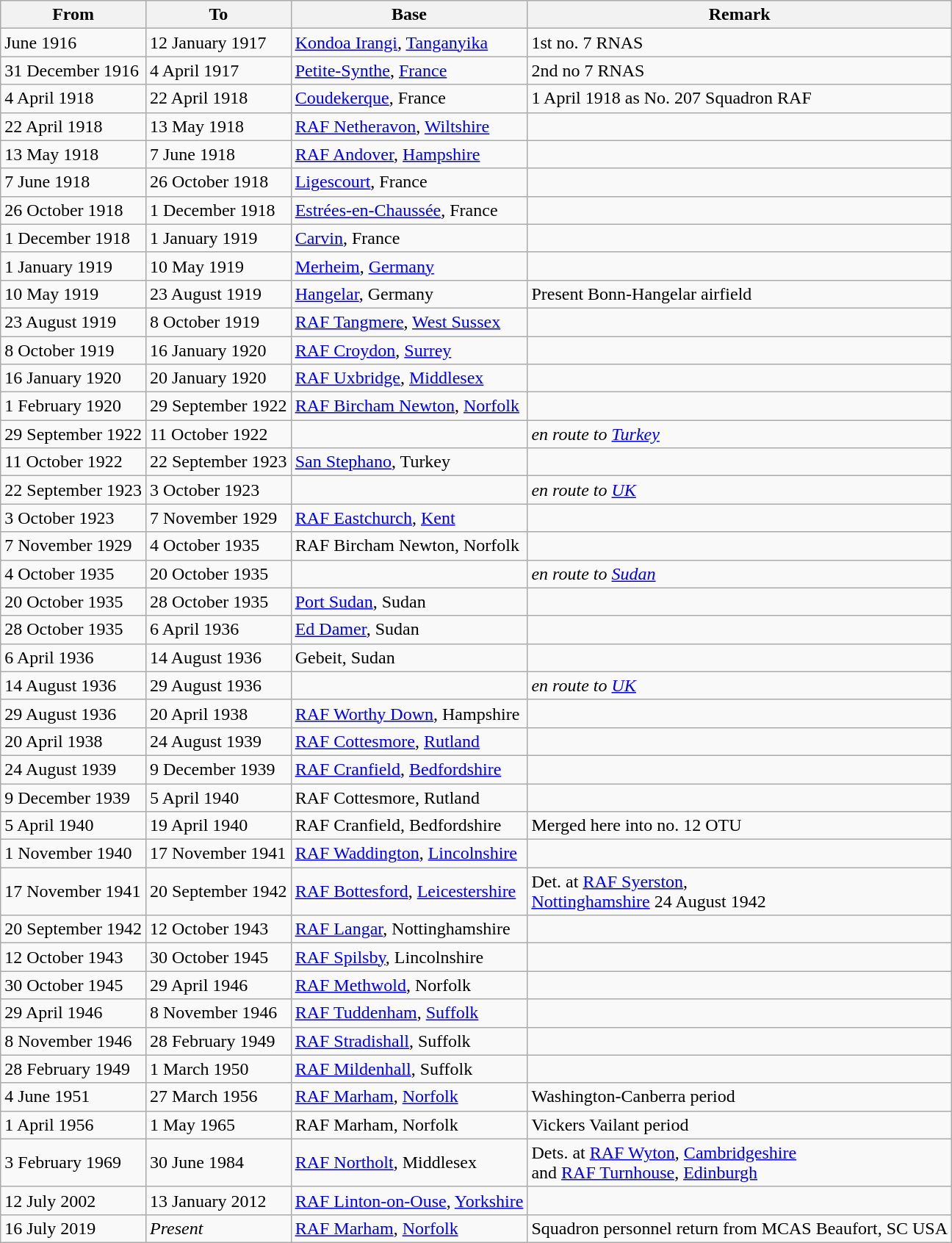<table class="wikitable">
<tr>
<th>From</th>
<th>To</th>
<th>Base</th>
<th>Remark</th>
</tr>
<tr>
<td>June 1916</td>
<td>12 January 1917</td>
<td><a href='#'>Kondoa Irangi</a>, <a href='#'>Tanganyika</a></td>
<td>1st no. 7 RNAS</td>
</tr>
<tr>
<td>31 December 1916</td>
<td>4 April 1917</td>
<td><a href='#'>Petite-Synthe</a>, <a href='#'>France</a></td>
<td>2nd no 7 RNAS</td>
</tr>
<tr>
<td>4 April 1918</td>
<td>22 April 1918</td>
<td><a href='#'>Coudekerque</a>, France</td>
<td>1 April 1918 as No. 207 Squadron RAF</td>
</tr>
<tr>
<td>22 April 1918</td>
<td>13 May 1918</td>
<td><a href='#'>RAF Netheravon</a>, <a href='#'>Wiltshire</a></td>
<td></td>
</tr>
<tr>
<td>13 May 1918</td>
<td>7 June 1918</td>
<td><a href='#'>RAF Andover</a>, <a href='#'>Hampshire</a></td>
<td></td>
</tr>
<tr>
<td>7 June 1918</td>
<td>26 October 1918</td>
<td><a href='#'>Ligescourt</a>, France</td>
<td></td>
</tr>
<tr>
<td>26 October 1918</td>
<td>1 December 1918</td>
<td><a href='#'>Estrées-en-Chaussée</a>, France</td>
<td></td>
</tr>
<tr>
<td>1 December 1918</td>
<td>1 January 1919</td>
<td><a href='#'>Carvin</a>, France</td>
<td></td>
</tr>
<tr>
<td>1 January 1919</td>
<td>10 May 1919</td>
<td><a href='#'>Merheim</a>, <a href='#'>Germany</a></td>
<td></td>
</tr>
<tr>
<td>10 May 1919</td>
<td>23 August 1919</td>
<td><a href='#'>Hangelar</a>, Germany</td>
<td>Present Bonn-Hangelar airfield</td>
</tr>
<tr>
<td>23 August 1919</td>
<td>8 October 1919</td>
<td><a href='#'>RAF Tangmere</a>, <a href='#'>West Sussex</a></td>
<td></td>
</tr>
<tr>
<td>8 October 1919</td>
<td>16 January 1920</td>
<td><a href='#'>RAF Croydon</a>, <a href='#'>Surrey</a></td>
<td></td>
</tr>
<tr>
<td>16 January 1920</td>
<td>20 January 1920</td>
<td><a href='#'>RAF Uxbridge</a>, <a href='#'>Middlesex</a></td>
<td></td>
</tr>
<tr>
<td>1 February 1920</td>
<td>29 September 1922</td>
<td><a href='#'>RAF Bircham Newton</a>, <a href='#'>Norfolk</a></td>
<td></td>
</tr>
<tr>
<td>29 September 1922</td>
<td>11 October 1922</td>
<td></td>
<td><em>en route to <a href='#'>Turkey</a></em></td>
</tr>
<tr>
<td>11 October 1922</td>
<td>22 September 1923</td>
<td><a href='#'>San Stephano</a>, Turkey</td>
<td></td>
</tr>
<tr>
<td>22 September 1923</td>
<td>3 October 1923</td>
<td></td>
<td><em>en route to <a href='#'>UK</a></em></td>
</tr>
<tr>
<td>3 October 1923</td>
<td>7 November 1929</td>
<td><a href='#'>RAF Eastchurch</a>, <a href='#'>Kent</a></td>
<td></td>
</tr>
<tr>
<td>7 November 1929</td>
<td>4 October 1935</td>
<td>RAF Bircham Newton, Norfolk</td>
<td></td>
</tr>
<tr>
<td>4 October 1935</td>
<td>20 October 1935</td>
<td></td>
<td><em>en route to <a href='#'>Sudan</a></em></td>
</tr>
<tr>
<td>20 October 1935</td>
<td>28 October 1935</td>
<td><a href='#'>Port Sudan</a>, Sudan</td>
<td></td>
</tr>
<tr>
<td>28 October 1935</td>
<td>6 April 1936</td>
<td><a href='#'>Ed Damer</a>, Sudan</td>
<td></td>
</tr>
<tr>
<td>6 April 1936</td>
<td>14 August 1936</td>
<td>Gebeit, Sudan</td>
<td></td>
</tr>
<tr>
<td>14 August 1936</td>
<td>29 August 1936</td>
<td></td>
<td><em>en route to <a href='#'>UK</a></em></td>
</tr>
<tr>
<td>29 August 1936</td>
<td>20 April 1938</td>
<td><a href='#'>RAF Worthy Down</a>, Hampshire</td>
<td></td>
</tr>
<tr>
<td>20 April 1938</td>
<td>24 August 1939</td>
<td><a href='#'>RAF Cottesmore</a>, <a href='#'>Rutland</a></td>
<td></td>
</tr>
<tr>
<td>24 August 1939</td>
<td>9 December 1939</td>
<td><a href='#'>RAF Cranfield</a>, <a href='#'>Bedfordshire</a></td>
<td></td>
</tr>
<tr>
<td>9 December 1939</td>
<td>5 April 1940</td>
<td>RAF Cottesmore, Rutland</td>
<td></td>
</tr>
<tr>
<td>5 April 1940</td>
<td>19 April 1940</td>
<td>RAF Cranfield, Bedfordshire</td>
<td>Merged here into no. 12 OTU</td>
</tr>
<tr>
<td>1 November 1940</td>
<td>17 November 1941</td>
<td><a href='#'>RAF Waddington</a>, <a href='#'>Lincolnshire</a></td>
<td></td>
</tr>
<tr>
<td>17 November 1941</td>
<td>20 September 1942</td>
<td><a href='#'>RAF Bottesford</a>, <a href='#'>Leicestershire</a></td>
<td>Det. at <a href='#'>RAF Syerston</a>,<br> <a href='#'>Nottinghamshire</a> 24 August 1942</td>
</tr>
<tr>
<td>20 September 1942</td>
<td>12 October 1943</td>
<td><a href='#'>RAF Langar</a>, Nottinghamshire</td>
<td></td>
</tr>
<tr>
<td>12 October 1943</td>
<td>30 October 1945</td>
<td><a href='#'>RAF Spilsby</a>, Lincolnshire</td>
<td></td>
</tr>
<tr>
<td>30 October 1945</td>
<td>29 April 1946</td>
<td><a href='#'>RAF Methwold</a>, Norfolk</td>
<td></td>
</tr>
<tr>
<td>29 April 1946</td>
<td>8 November 1946</td>
<td><a href='#'>RAF Tuddenham</a>, <a href='#'>Suffolk</a></td>
<td></td>
</tr>
<tr>
<td>8 November 1946</td>
<td>28 February 1949</td>
<td><a href='#'>RAF Stradishall</a>, Suffolk</td>
<td></td>
</tr>
<tr>
<td>28 February 1949</td>
<td>1 March 1950</td>
<td><a href='#'>RAF Mildenhall</a>, Suffolk</td>
<td></td>
</tr>
<tr>
<td>4 June 1951</td>
<td>27 March 1956</td>
<td><a href='#'>RAF Marham</a>, <a href='#'>Norfolk</a></td>
<td>Washington-Canberra period</td>
</tr>
<tr>
<td>1 April 1956</td>
<td>1 May 1965</td>
<td>RAF Marham, Norfolk</td>
<td>Vickers Vailant period</td>
</tr>
<tr>
<td>3 February 1969</td>
<td>30 June 1984</td>
<td><a href='#'>RAF Northolt</a>, Middlesex</td>
<td>Dets. at <a href='#'>RAF Wyton</a>, <a href='#'>Cambridgeshire</a><br> and <a href='#'>RAF Turnhouse</a>, <a href='#'>Edinburgh</a></td>
</tr>
<tr>
<td>12 July 2002</td>
<td>13 January 2012</td>
<td><a href='#'>RAF Linton-on-Ouse</a>, <a href='#'>Yorkshire</a></td>
<td></td>
</tr>
<tr>
<td>16 July 2019</td>
<td><em>Present</em></td>
<td><a href='#'>RAF Marham</a>, <a href='#'>Norfolk</a></td>
<td>Squadron personnel return from MCAS Beaufort, SC USA</td>
</tr>
</table>
